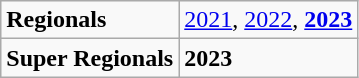<table class="wikitable">
<tr>
<td><strong>Regionals</strong></td>
<td><a href='#'>2021</a>, <a href='#'>2022</a>, <a href='#'><strong>2023</strong></a></td>
</tr>
<tr>
<td><strong>Super Regionals</strong></td>
<td><strong>2023</strong></td>
</tr>
</table>
